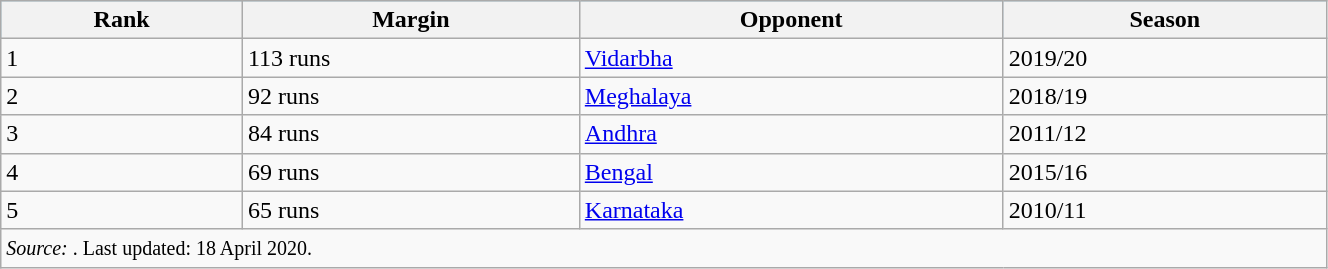<table class="wikitable" width=70%>
<tr bgcolor=#87cef>
<th>Rank</th>
<th>Margin</th>
<th>Opponent</th>
<th>Season</th>
</tr>
<tr>
<td>1</td>
<td>113 runs</td>
<td><a href='#'>Vidarbha</a></td>
<td>2019/20</td>
</tr>
<tr>
<td>2</td>
<td>92 runs</td>
<td><a href='#'>Meghalaya</a></td>
<td>2018/19</td>
</tr>
<tr>
<td>3</td>
<td>84 runs</td>
<td><a href='#'>Andhra</a></td>
<td>2011/12</td>
</tr>
<tr>
<td>4</td>
<td>69 runs</td>
<td><a href='#'>Bengal</a></td>
<td>2015/16</td>
</tr>
<tr>
<td>5</td>
<td>65 runs</td>
<td><a href='#'>Karnataka</a></td>
<td>2010/11</td>
</tr>
<tr>
<td colspan=4><small><em>Source: </em>. Last updated: 18 April 2020.</small></td>
</tr>
</table>
